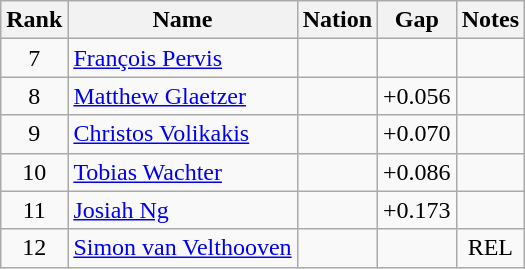<table class="wikitable sortable" style="text-align:center">
<tr>
<th>Rank</th>
<th>Name</th>
<th>Nation</th>
<th>Gap</th>
<th>Notes</th>
</tr>
<tr>
<td>7</td>
<td align=left><a href='#'>François Pervis</a></td>
<td align=left></td>
<td></td>
<td></td>
</tr>
<tr>
<td>8</td>
<td align=left><a href='#'>Matthew Glaetzer</a></td>
<td align=left></td>
<td>+0.056</td>
<td></td>
</tr>
<tr>
<td>9</td>
<td align=left><a href='#'>Christos Volikakis</a></td>
<td align=left></td>
<td>+0.070</td>
<td></td>
</tr>
<tr>
<td>10</td>
<td align=left><a href='#'>Tobias Wachter</a></td>
<td align=left></td>
<td>+0.086</td>
<td></td>
</tr>
<tr>
<td>11</td>
<td align=left><a href='#'>Josiah Ng</a></td>
<td align=left></td>
<td>+0.173</td>
<td></td>
</tr>
<tr>
<td>12</td>
<td align=left><a href='#'>Simon van Velthooven</a></td>
<td align=left></td>
<td></td>
<td>REL</td>
</tr>
</table>
